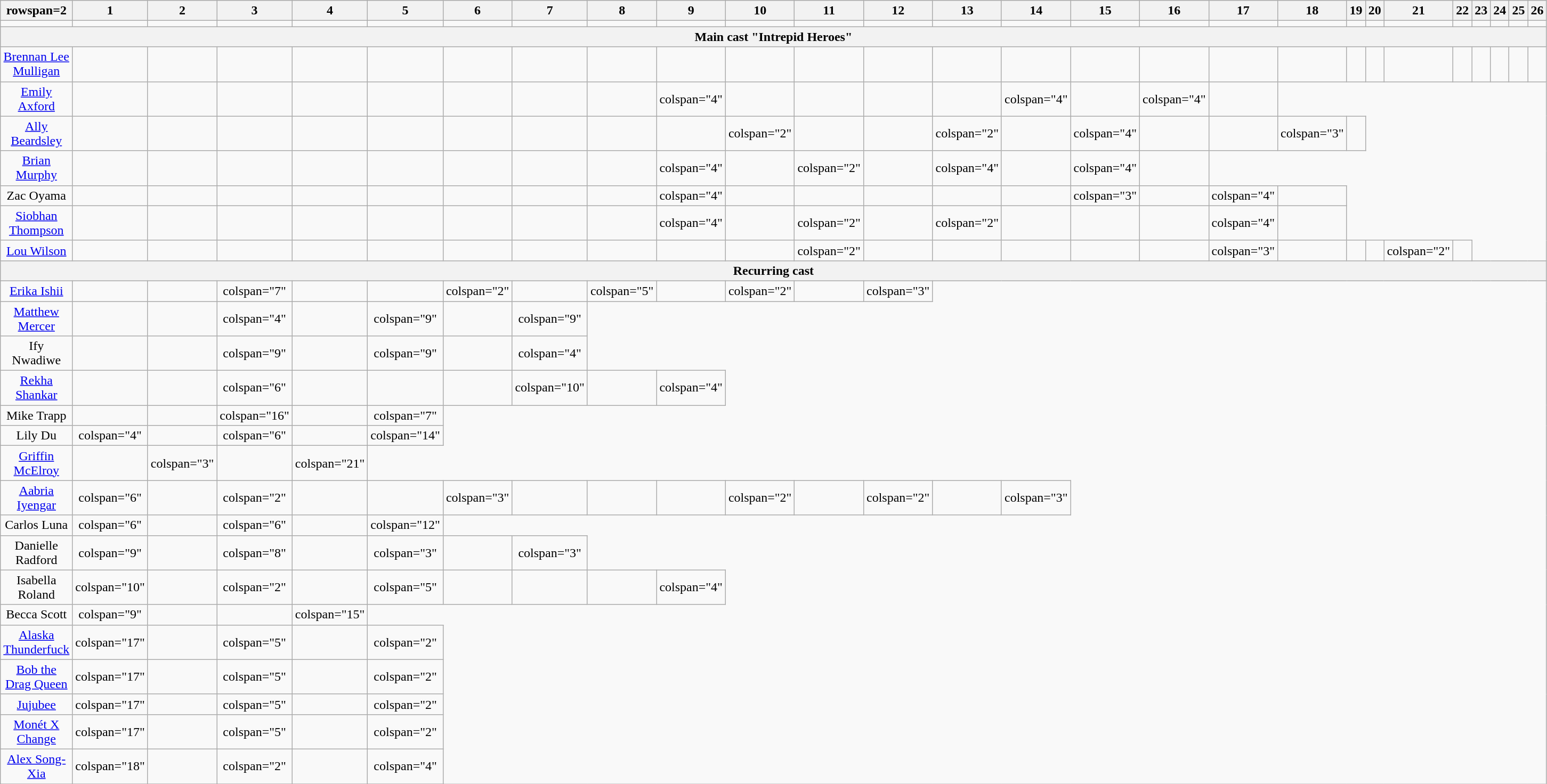<table class="wikitable plainrowheaders" style="text-align:center">
<tr>
<th>rowspan=2 </th>
<th>1</th>
<th>2</th>
<th>3</th>
<th>4</th>
<th>5</th>
<th>6</th>
<th>7</th>
<th>8</th>
<th>9</th>
<th>10</th>
<th>11</th>
<th>12</th>
<th>13</th>
<th>14</th>
<th>15</th>
<th>16</th>
<th>17</th>
<th>18</th>
<th>19</th>
<th>20</th>
<th>21</th>
<th>22</th>
<th>23</th>
<th>24</th>
<th>25</th>
<th>26</th>
</tr>
<tr>
<td></td>
<td></td>
<td></td>
<td></td>
<td></td>
<td></td>
<td></td>
<td></td>
<td></td>
<td></td>
<td></td>
<td></td>
<td></td>
<td></td>
<td></td>
<td></td>
<td></td>
<td></td>
<td></td>
<td></td>
<td></td>
<td></td>
<td></td>
<td></td>
<td></td>
<td></td>
</tr>
<tr>
<th colspan="27">Main cast  "Intrepid Heroes"</th>
</tr>
<tr>
<td><a href='#'>Brennan Lee Mulligan</a></td>
<td></td>
<td></td>
<td></td>
<td></td>
<td></td>
<td></td>
<td></td>
<td></td>
<td></td>
<td></td>
<td></td>
<td></td>
<td></td>
<td></td>
<td></td>
<td></td>
<td></td>
<td></td>
<td></td>
<td></td>
<td></td>
<td></td>
<td></td>
<td></td>
<td></td>
<td></td>
</tr>
<tr>
<td><a href='#'>Emily Axford</a></td>
<td></td>
<td></td>
<td></td>
<td></td>
<td></td>
<td></td>
<td></td>
<td></td>
<td>colspan="4" </td>
<td></td>
<td></td>
<td></td>
<td></td>
<td>colspan="4" </td>
<td></td>
<td>colspan="4" </td>
<td></td>
</tr>
<tr>
<td><a href='#'>Ally Beardsley</a></td>
<td></td>
<td></td>
<td></td>
<td></td>
<td></td>
<td></td>
<td></td>
<td></td>
<td></td>
<td>colspan="2" </td>
<td></td>
<td></td>
<td>colspan="2" </td>
<td></td>
<td>colspan="4" </td>
<td></td>
<td></td>
<td>colspan="3" </td>
<td></td>
</tr>
<tr>
<td><a href='#'>Brian Murphy</a></td>
<td></td>
<td></td>
<td></td>
<td></td>
<td></td>
<td></td>
<td></td>
<td></td>
<td>colspan="4" </td>
<td></td>
<td>colspan="2" </td>
<td></td>
<td>colspan="4" </td>
<td></td>
<td>colspan="4" </td>
<td></td>
</tr>
<tr>
<td>Zac Oyama</td>
<td></td>
<td></td>
<td></td>
<td></td>
<td></td>
<td></td>
<td></td>
<td></td>
<td>colspan="4" </td>
<td></td>
<td></td>
<td></td>
<td></td>
<td></td>
<td>colspan="3" </td>
<td></td>
<td>colspan="4" </td>
<td></td>
</tr>
<tr>
<td><a href='#'>Siobhan Thompson</a></td>
<td></td>
<td></td>
<td></td>
<td></td>
<td></td>
<td></td>
<td></td>
<td></td>
<td>colspan="4" </td>
<td></td>
<td>colspan="2" </td>
<td></td>
<td>colspan="2" </td>
<td></td>
<td></td>
<td></td>
<td>colspan="4" </td>
<td></td>
</tr>
<tr>
<td><a href='#'>Lou Wilson</a></td>
<td></td>
<td></td>
<td></td>
<td></td>
<td></td>
<td></td>
<td></td>
<td></td>
<td></td>
<td></td>
<td>colspan="2" </td>
<td></td>
<td></td>
<td></td>
<td></td>
<td></td>
<td>colspan="3" </td>
<td></td>
<td></td>
<td></td>
<td>colspan="2" </td>
<td></td>
</tr>
<tr>
<th colspan="27">Recurring cast</th>
</tr>
<tr>
<td><a href='#'>Erika Ishii</a></td>
<td></td>
<td></td>
<td>colspan="7" </td>
<td></td>
<td></td>
<td>colspan="2" </td>
<td></td>
<td>colspan="5" </td>
<td></td>
<td>colspan="2" </td>
<td></td>
<td>colspan="3" </td>
</tr>
<tr>
<td><a href='#'>Matthew Mercer</a></td>
<td></td>
<td></td>
<td>colspan="4" </td>
<td></td>
<td>colspan="9" </td>
<td></td>
<td>colspan="9" </td>
</tr>
<tr>
<td>Ify Nwadiwe</td>
<td></td>
<td></td>
<td>colspan="9" </td>
<td></td>
<td>colspan="9" </td>
<td></td>
<td>colspan="4" </td>
</tr>
<tr>
<td><a href='#'>Rekha Shankar</a></td>
<td></td>
<td></td>
<td>colspan="6" </td>
<td></td>
<td></td>
<td></td>
<td>colspan="10" </td>
<td></td>
<td>colspan="4" </td>
</tr>
<tr>
<td>Mike Trapp</td>
<td></td>
<td></td>
<td>colspan="16" </td>
<td></td>
<td>colspan="7" </td>
</tr>
<tr>
<td>Lily Du</td>
<td>colspan="4" </td>
<td></td>
<td>colspan="6" </td>
<td></td>
<td>colspan="14" </td>
</tr>
<tr>
<td><a href='#'>Griffin McElroy</a></td>
<td></td>
<td>colspan="3" </td>
<td></td>
<td>colspan="21" </td>
</tr>
<tr>
<td><a href='#'>Aabria Iyengar</a></td>
<td>colspan="6" </td>
<td></td>
<td>colspan="2" </td>
<td></td>
<td></td>
<td>colspan="3" </td>
<td></td>
<td></td>
<td></td>
<td>colspan="2" </td>
<td></td>
<td>colspan="2" </td>
<td></td>
<td>colspan="3" </td>
</tr>
<tr>
<td>Carlos Luna</td>
<td>colspan="6" </td>
<td></td>
<td>colspan="6" </td>
<td></td>
<td>colspan="12" </td>
</tr>
<tr>
<td>Danielle Radford</td>
<td>colspan="9" </td>
<td></td>
<td>colspan="8" </td>
<td></td>
<td>colspan="3" </td>
<td></td>
<td>colspan="3" </td>
</tr>
<tr>
<td>Isabella Roland</td>
<td>colspan="10" </td>
<td></td>
<td>colspan="2" </td>
<td></td>
<td>colspan="5" </td>
<td></td>
<td></td>
<td></td>
<td>colspan="4" </td>
</tr>
<tr>
<td>Becca Scott</td>
<td>colspan="9" </td>
<td></td>
<td></td>
<td>colspan="15" </td>
</tr>
<tr>
<td><a href='#'>Alaska Thunderfuck</a></td>
<td>colspan="17" </td>
<td></td>
<td>colspan="5" </td>
<td></td>
<td>colspan="2" </td>
</tr>
<tr>
<td><a href='#'>Bob the Drag Queen</a></td>
<td>colspan="17" </td>
<td></td>
<td>colspan="5" </td>
<td></td>
<td>colspan="2" </td>
</tr>
<tr>
<td><a href='#'>Jujubee</a></td>
<td>colspan="17" </td>
<td></td>
<td>colspan="5" </td>
<td></td>
<td>colspan="2" </td>
</tr>
<tr>
<td><a href='#'>Monét X Change</a></td>
<td>colspan="17" </td>
<td></td>
<td>colspan="5" </td>
<td></td>
<td>colspan="2" </td>
</tr>
<tr>
<td><a href='#'>Alex Song-Xia</a></td>
<td>colspan="18" </td>
<td></td>
<td>colspan="2" </td>
<td></td>
<td>colspan="4" </td>
</tr>
<tr>
</tr>
</table>
